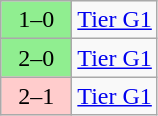<table class="wikitable">
<tr>
<td width="40px" bgcolor="lightgreen" align="center">1–0</td>
<td><a href='#'>Tier G1</a></td>
</tr>
<tr>
<td width="40px" bgcolor="lightgreen" align="center">2–0</td>
<td><a href='#'>Tier G1</a></td>
</tr>
<tr>
<td width="40px" bgcolor="#ffcccc" align="center">2–1</td>
<td><a href='#'>Tier G1</a></td>
</tr>
</table>
